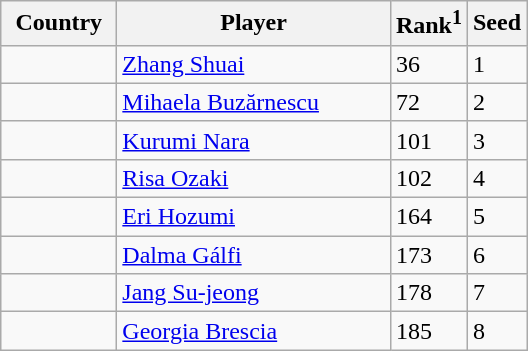<table class="sortable wikitable">
<tr>
<th width="70">Country</th>
<th width="175">Player</th>
<th>Rank<sup>1</sup></th>
<th>Seed</th>
</tr>
<tr>
<td></td>
<td><a href='#'>Zhang Shuai</a></td>
<td>36</td>
<td>1</td>
</tr>
<tr>
<td></td>
<td><a href='#'>Mihaela Buzărnescu</a></td>
<td>72</td>
<td>2</td>
</tr>
<tr>
<td></td>
<td><a href='#'>Kurumi Nara</a></td>
<td>101</td>
<td>3</td>
</tr>
<tr>
<td></td>
<td><a href='#'>Risa Ozaki</a></td>
<td>102</td>
<td>4</td>
</tr>
<tr>
<td></td>
<td><a href='#'>Eri Hozumi</a></td>
<td>164</td>
<td>5</td>
</tr>
<tr>
<td></td>
<td><a href='#'>Dalma Gálfi</a></td>
<td>173</td>
<td>6</td>
</tr>
<tr>
<td></td>
<td><a href='#'>Jang Su-jeong</a></td>
<td>178</td>
<td>7</td>
</tr>
<tr>
<td></td>
<td><a href='#'>Georgia Brescia</a></td>
<td>185</td>
<td>8</td>
</tr>
</table>
